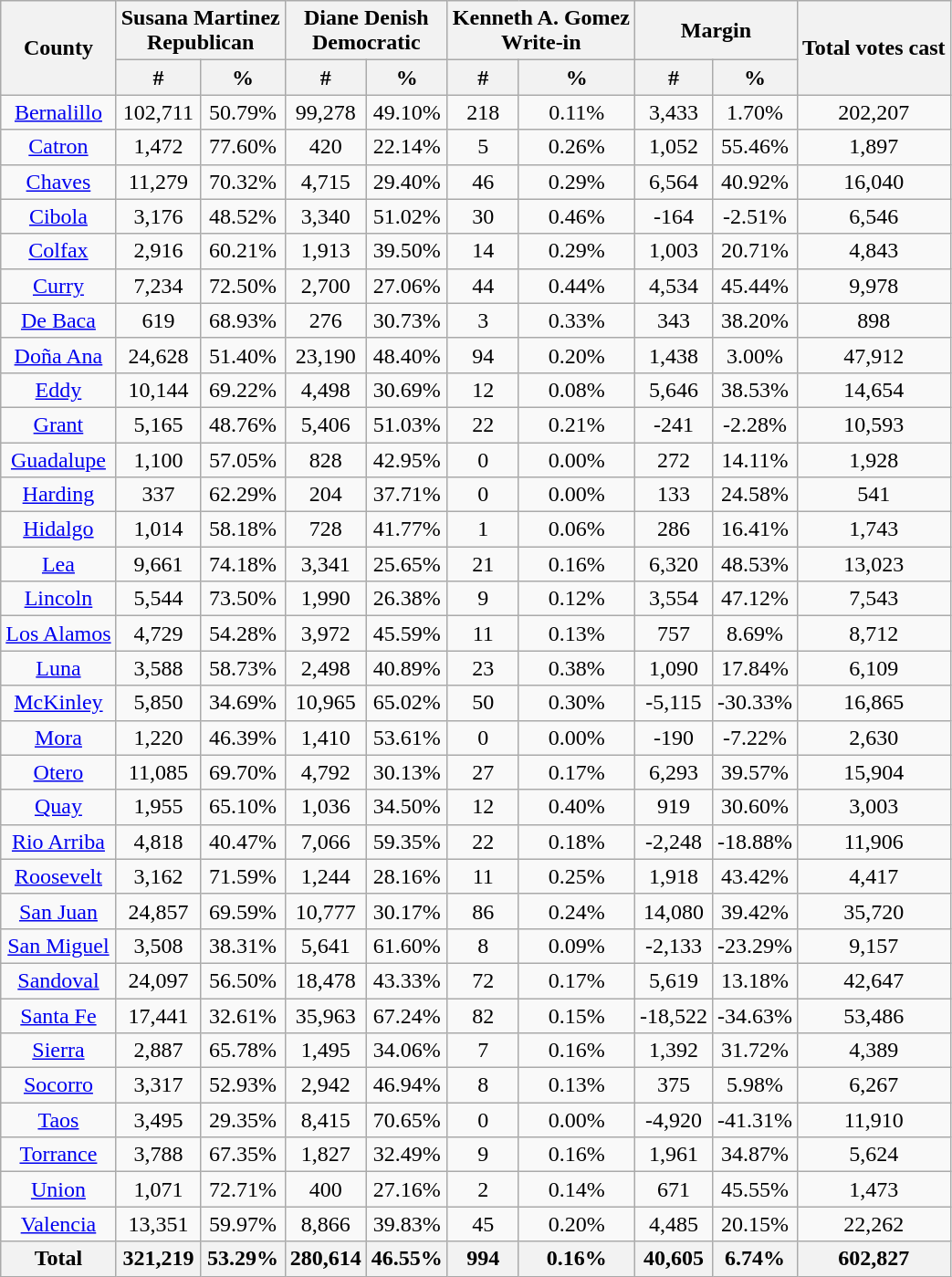<table class="wikitable sortable" style="text-align:center">
<tr>
<th style="text-align:center;" rowspan="2">County</th>
<th style="text-align:center;" colspan="2">Susana Martinez<br>Republican</th>
<th style="text-align:center;" colspan="2">Diane Denish<br>Democratic</th>
<th style="text-align:center;" colspan="2">Kenneth A. Gomez<br>Write-in</th>
<th style="text-align:center;" colspan="2">Margin</th>
<th style="text-align:center;" rowspan="2">Total votes cast</th>
</tr>
<tr>
<th style="text-align:center;" data-sort-type="number">#</th>
<th style="text-align:center;" data-sort-type="number">%</th>
<th style="text-align:center;" data-sort-type="number">#</th>
<th style="text-align:center;" data-sort-type="number">%</th>
<th style="text-align:center;" data-sort-type="number">#</th>
<th style="text-align:center;" data-sort-type="number">%</th>
<th style="text-align:center;" data-sort-type="number">#</th>
<th style="text-align:center;" data-sort-type="number">%</th>
</tr>
<tr style="text-align:center;">
<td><a href='#'>Bernalillo</a></td>
<td>102,711</td>
<td>50.79%</td>
<td>99,278</td>
<td>49.10%</td>
<td>218</td>
<td>0.11%</td>
<td>3,433</td>
<td>1.70%</td>
<td>202,207</td>
</tr>
<tr style="text-align:center;">
<td><a href='#'>Catron</a></td>
<td>1,472</td>
<td>77.60%</td>
<td>420</td>
<td>22.14%</td>
<td>5</td>
<td>0.26%</td>
<td>1,052</td>
<td>55.46%</td>
<td>1,897</td>
</tr>
<tr style="text-align:center;">
<td><a href='#'>Chaves</a></td>
<td>11,279</td>
<td>70.32%</td>
<td>4,715</td>
<td>29.40%</td>
<td>46</td>
<td>0.29%</td>
<td>6,564</td>
<td>40.92%</td>
<td>16,040</td>
</tr>
<tr style="text-align:center;">
<td><a href='#'>Cibola</a></td>
<td>3,176</td>
<td>48.52%</td>
<td>3,340</td>
<td>51.02%</td>
<td>30</td>
<td>0.46%</td>
<td>-164</td>
<td>-2.51%</td>
<td>6,546</td>
</tr>
<tr style="text-align:center;">
<td><a href='#'>Colfax</a></td>
<td>2,916</td>
<td>60.21%</td>
<td>1,913</td>
<td>39.50%</td>
<td>14</td>
<td>0.29%</td>
<td>1,003</td>
<td>20.71%</td>
<td>4,843</td>
</tr>
<tr style="text-align:center;">
<td><a href='#'>Curry</a></td>
<td>7,234</td>
<td>72.50%</td>
<td>2,700</td>
<td>27.06%</td>
<td>44</td>
<td>0.44%</td>
<td>4,534</td>
<td>45.44%</td>
<td>9,978</td>
</tr>
<tr style="text-align:center;">
<td><a href='#'>De Baca</a></td>
<td>619</td>
<td>68.93%</td>
<td>276</td>
<td>30.73%</td>
<td>3</td>
<td>0.33%</td>
<td>343</td>
<td>38.20%</td>
<td>898</td>
</tr>
<tr style="text-align:center;">
<td><a href='#'>Doña Ana</a></td>
<td>24,628</td>
<td>51.40%</td>
<td>23,190</td>
<td>48.40%</td>
<td>94</td>
<td>0.20%</td>
<td>1,438</td>
<td>3.00%</td>
<td>47,912</td>
</tr>
<tr style="text-align:center;">
<td><a href='#'>Eddy</a></td>
<td>10,144</td>
<td>69.22%</td>
<td>4,498</td>
<td>30.69%</td>
<td>12</td>
<td>0.08%</td>
<td>5,646</td>
<td>38.53%</td>
<td>14,654</td>
</tr>
<tr style="text-align:center;">
<td><a href='#'>Grant</a></td>
<td>5,165</td>
<td>48.76%</td>
<td>5,406</td>
<td>51.03%</td>
<td>22</td>
<td>0.21%</td>
<td>-241</td>
<td>-2.28%</td>
<td>10,593</td>
</tr>
<tr style="text-align:center;">
<td><a href='#'>Guadalupe</a></td>
<td>1,100</td>
<td>57.05%</td>
<td>828</td>
<td>42.95%</td>
<td>0</td>
<td>0.00%</td>
<td>272</td>
<td>14.11%</td>
<td>1,928</td>
</tr>
<tr style="text-align:center;">
<td><a href='#'>Harding</a></td>
<td>337</td>
<td>62.29%</td>
<td>204</td>
<td>37.71%</td>
<td>0</td>
<td>0.00%</td>
<td>133</td>
<td>24.58%</td>
<td>541</td>
</tr>
<tr style="text-align:center;">
<td><a href='#'>Hidalgo</a></td>
<td>1,014</td>
<td>58.18%</td>
<td>728</td>
<td>41.77%</td>
<td>1</td>
<td>0.06%</td>
<td>286</td>
<td>16.41%</td>
<td>1,743</td>
</tr>
<tr style="text-align:center;">
<td><a href='#'>Lea</a></td>
<td>9,661</td>
<td>74.18%</td>
<td>3,341</td>
<td>25.65%</td>
<td>21</td>
<td>0.16%</td>
<td>6,320</td>
<td>48.53%</td>
<td>13,023</td>
</tr>
<tr style="text-align:center;">
<td><a href='#'>Lincoln</a></td>
<td>5,544</td>
<td>73.50%</td>
<td>1,990</td>
<td>26.38%</td>
<td>9</td>
<td>0.12%</td>
<td>3,554</td>
<td>47.12%</td>
<td>7,543</td>
</tr>
<tr style="text-align:center;">
<td><a href='#'>Los Alamos</a></td>
<td>4,729</td>
<td>54.28%</td>
<td>3,972</td>
<td>45.59%</td>
<td>11</td>
<td>0.13%</td>
<td>757</td>
<td>8.69%</td>
<td>8,712</td>
</tr>
<tr style="text-align:center;">
<td><a href='#'>Luna</a></td>
<td>3,588</td>
<td>58.73%</td>
<td>2,498</td>
<td>40.89%</td>
<td>23</td>
<td>0.38%</td>
<td>1,090</td>
<td>17.84%</td>
<td>6,109</td>
</tr>
<tr style="text-align:center;">
<td><a href='#'>McKinley</a></td>
<td>5,850</td>
<td>34.69%</td>
<td>10,965</td>
<td>65.02%</td>
<td>50</td>
<td>0.30%</td>
<td>-5,115</td>
<td>-30.33%</td>
<td>16,865</td>
</tr>
<tr style="text-align:center;">
<td><a href='#'>Mora</a></td>
<td>1,220</td>
<td>46.39%</td>
<td>1,410</td>
<td>53.61%</td>
<td>0</td>
<td>0.00%</td>
<td>-190</td>
<td>-7.22%</td>
<td>2,630</td>
</tr>
<tr style="text-align:center;">
<td><a href='#'>Otero</a></td>
<td>11,085</td>
<td>69.70%</td>
<td>4,792</td>
<td>30.13%</td>
<td>27</td>
<td>0.17%</td>
<td>6,293</td>
<td>39.57%</td>
<td>15,904</td>
</tr>
<tr style="text-align:center;">
<td><a href='#'>Quay</a></td>
<td>1,955</td>
<td>65.10%</td>
<td>1,036</td>
<td>34.50%</td>
<td>12</td>
<td>0.40%</td>
<td>919</td>
<td>30.60%</td>
<td>3,003</td>
</tr>
<tr style="text-align:center;">
<td><a href='#'>Rio Arriba</a></td>
<td>4,818</td>
<td>40.47%</td>
<td>7,066</td>
<td>59.35%</td>
<td>22</td>
<td>0.18%</td>
<td>-2,248</td>
<td>-18.88%</td>
<td>11,906</td>
</tr>
<tr style="text-align:center;">
<td><a href='#'>Roosevelt</a></td>
<td>3,162</td>
<td>71.59%</td>
<td>1,244</td>
<td>28.16%</td>
<td>11</td>
<td>0.25%</td>
<td>1,918</td>
<td>43.42%</td>
<td>4,417</td>
</tr>
<tr style="text-align:center;">
<td><a href='#'>San Juan</a></td>
<td>24,857</td>
<td>69.59%</td>
<td>10,777</td>
<td>30.17%</td>
<td>86</td>
<td>0.24%</td>
<td>14,080</td>
<td>39.42%</td>
<td>35,720</td>
</tr>
<tr style="text-align:center;">
<td><a href='#'>San Miguel</a></td>
<td>3,508</td>
<td>38.31%</td>
<td>5,641</td>
<td>61.60%</td>
<td>8</td>
<td>0.09%</td>
<td>-2,133</td>
<td>-23.29%</td>
<td>9,157</td>
</tr>
<tr style="text-align:center;">
<td><a href='#'>Sandoval</a></td>
<td>24,097</td>
<td>56.50%</td>
<td>18,478</td>
<td>43.33%</td>
<td>72</td>
<td>0.17%</td>
<td>5,619</td>
<td>13.18%</td>
<td>42,647</td>
</tr>
<tr style="text-align:center;">
<td><a href='#'>Santa Fe</a></td>
<td>17,441</td>
<td>32.61%</td>
<td>35,963</td>
<td>67.24%</td>
<td>82</td>
<td>0.15%</td>
<td>-18,522</td>
<td>-34.63%</td>
<td>53,486</td>
</tr>
<tr style="text-align:center;">
<td><a href='#'>Sierra</a></td>
<td>2,887</td>
<td>65.78%</td>
<td>1,495</td>
<td>34.06%</td>
<td>7</td>
<td>0.16%</td>
<td>1,392</td>
<td>31.72%</td>
<td>4,389</td>
</tr>
<tr style="text-align:center;">
<td><a href='#'>Socorro</a></td>
<td>3,317</td>
<td>52.93%</td>
<td>2,942</td>
<td>46.94%</td>
<td>8</td>
<td>0.13%</td>
<td>375</td>
<td>5.98%</td>
<td>6,267</td>
</tr>
<tr style="text-align:center;">
<td><a href='#'>Taos</a></td>
<td>3,495</td>
<td>29.35%</td>
<td>8,415</td>
<td>70.65%</td>
<td>0</td>
<td>0.00%</td>
<td>-4,920</td>
<td>-41.31%</td>
<td>11,910</td>
</tr>
<tr style="text-align:center;">
<td><a href='#'>Torrance</a></td>
<td>3,788</td>
<td>67.35%</td>
<td>1,827</td>
<td>32.49%</td>
<td>9</td>
<td>0.16%</td>
<td>1,961</td>
<td>34.87%</td>
<td>5,624</td>
</tr>
<tr style="text-align:center;">
<td><a href='#'>Union</a></td>
<td>1,071</td>
<td>72.71%</td>
<td>400</td>
<td>27.16%</td>
<td>2</td>
<td>0.14%</td>
<td>671</td>
<td>45.55%</td>
<td>1,473</td>
</tr>
<tr style="text-align:center;">
<td><a href='#'>Valencia</a></td>
<td>13,351</td>
<td>59.97%</td>
<td>8,866</td>
<td>39.83%</td>
<td>45</td>
<td>0.20%</td>
<td>4,485</td>
<td>20.15%</td>
<td>22,262</td>
</tr>
<tr style="text-align:center;">
<th>Total</th>
<th>321,219</th>
<th>53.29%</th>
<th>280,614</th>
<th>46.55%</th>
<th>994</th>
<th>0.16%</th>
<th>40,605</th>
<th>6.74%</th>
<th>602,827</th>
</tr>
</table>
